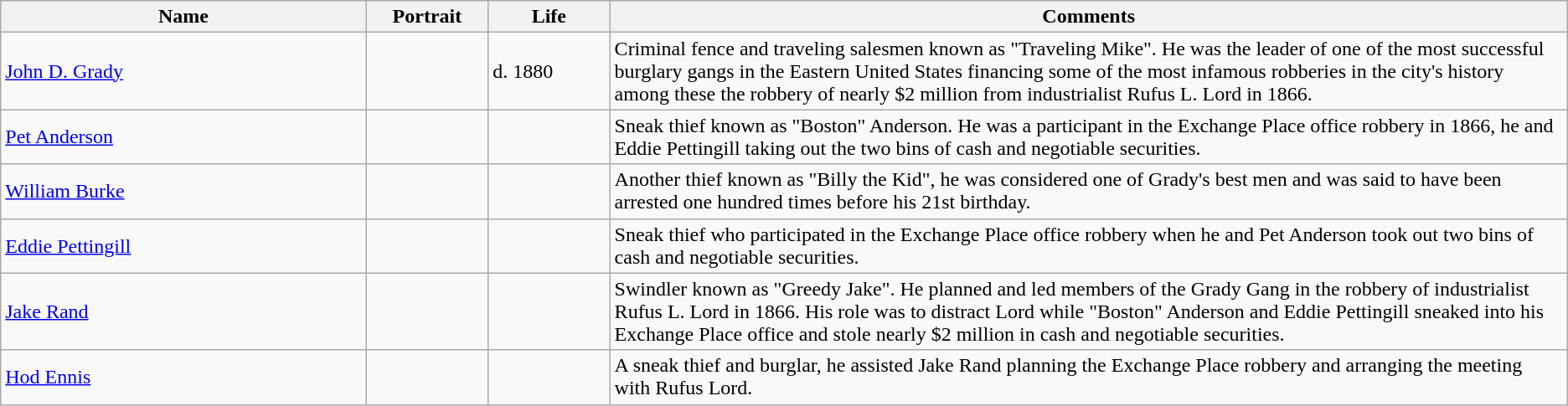<table class=wikitable>
<tr>
<th width="21%">Name</th>
<th width="7%">Portrait</th>
<th width="7%">Life</th>
<th width="55%">Comments</th>
</tr>
<tr>
<td><a href='#'>John D. Grady</a></td>
<td></td>
<td>d. 1880</td>
<td>Criminal fence and traveling salesmen known as "Traveling Mike". He was the leader of one of the most successful burglary gangs in the Eastern United States financing some of the most infamous robberies in the city's history among these the robbery of nearly $2 million from industrialist Rufus L. Lord in 1866.</td>
</tr>
<tr>
<td><a href='#'>Pet Anderson</a></td>
<td></td>
<td></td>
<td>Sneak thief known as "Boston" Anderson. He was a participant in the Exchange Place office robbery in 1866, he and Eddie Pettingill taking out the two bins of cash and negotiable securities.</td>
</tr>
<tr>
<td><a href='#'>William Burke</a></td>
<td></td>
<td></td>
<td>Another thief known as "Billy the Kid", he was considered one of Grady's best men and was said to have been arrested one hundred times before his 21st birthday.</td>
</tr>
<tr>
<td><a href='#'>Eddie Pettingill</a></td>
<td></td>
<td></td>
<td>Sneak thief who participated in the Exchange Place office robbery when he and Pet Anderson took out two bins of cash and negotiable securities.</td>
</tr>
<tr>
<td><a href='#'>Jake Rand</a></td>
<td></td>
<td></td>
<td>Swindler known as "Greedy Jake". He planned and led members of the Grady Gang in the robbery of industrialist Rufus L. Lord in 1866. His role was to distract Lord while "Boston" Anderson and Eddie Pettingill sneaked into his Exchange Place office and stole nearly $2 million in cash and negotiable securities.</td>
</tr>
<tr>
<td><a href='#'>Hod Ennis</a></td>
<td></td>
<td></td>
<td>A sneak thief and burglar, he assisted Jake Rand planning the Exchange Place robbery and arranging the meeting with Rufus Lord.</td>
</tr>
</table>
